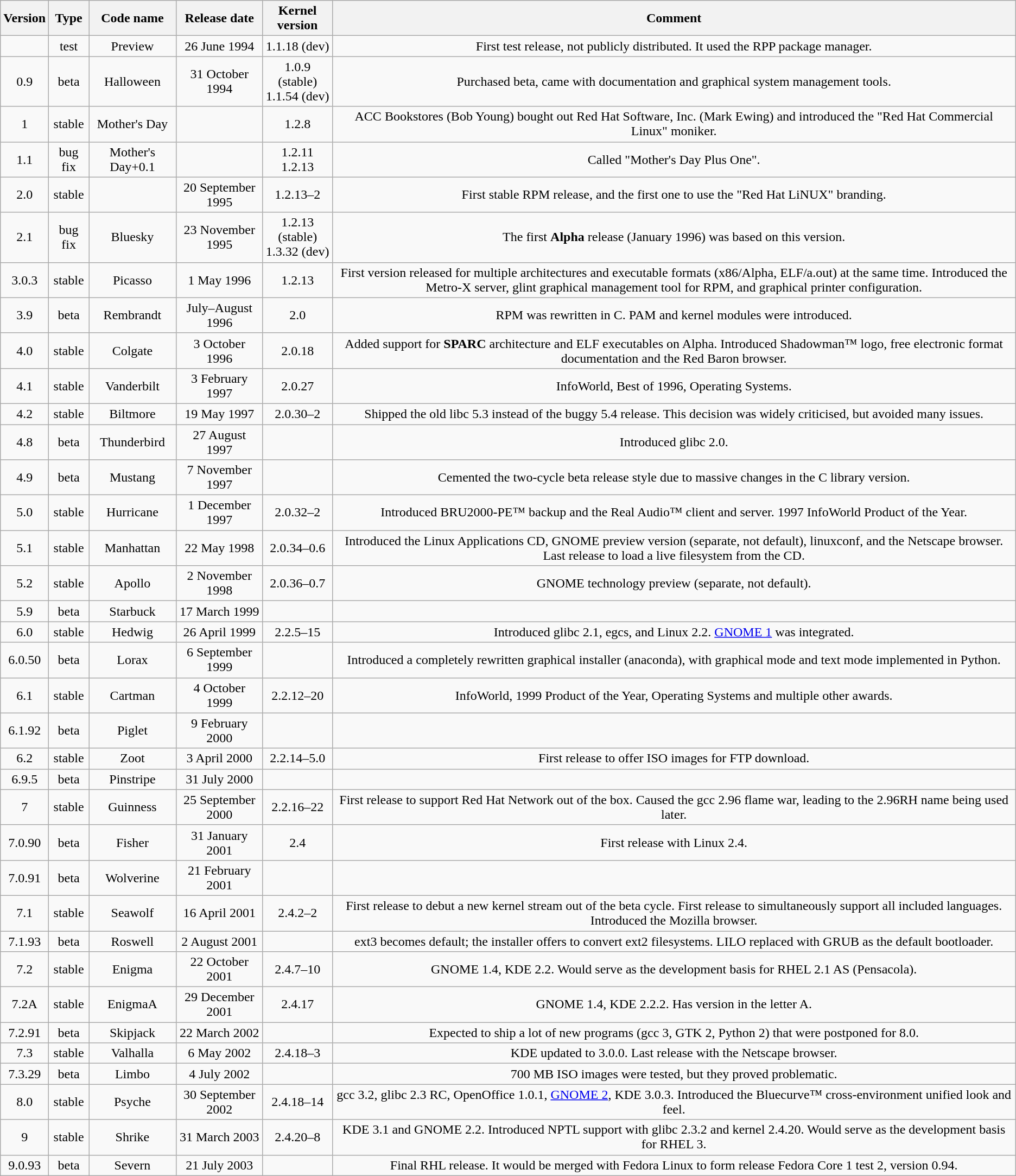<table class="wikitable" style="text-align:center">
<tr>
<th>Version</th>
<th>Type</th>
<th>Code name</th>
<th>Release date</th>
<th>Kernel version</th>
<th>Comment</th>
</tr>
<tr>
<td></td>
<td>test</td>
<td>Preview</td>
<td>26 June 1994</td>
<td>1.1.18 (dev)</td>
<td>First test release, not publicly distributed. It used the RPP package manager.</td>
</tr>
<tr>
<td>0.9</td>
<td>beta</td>
<td>Halloween</td>
<td>31 October 1994</td>
<td>1.0.9 (stable)<br>1.1.54 (dev)</td>
<td>Purchased beta, came with documentation and graphical system management tools.</td>
</tr>
<tr>
<td>1</td>
<td>stable</td>
<td>Mother's Day</td>
<td></td>
<td>1.2.8</td>
<td>ACC Bookstores (Bob Young) bought out Red Hat Software, Inc. (Mark Ewing) and introduced the "Red Hat Commercial Linux" moniker.</td>
</tr>
<tr>
<td>1.1</td>
<td>bug fix</td>
<td>Mother's Day+0.1</td>
<td></td>
<td>1.2.11<br>1.2.13</td>
<td>Called "Mother's Day Plus One".</td>
</tr>
<tr>
<td>2.0</td>
<td>stable</td>
<td></td>
<td>20 September 1995</td>
<td>1.2.13–2</td>
<td>First stable RPM release, and the first one to use the "Red Hat LiNUX" branding.</td>
</tr>
<tr>
<td>2.1</td>
<td>bug fix</td>
<td>Bluesky</td>
<td>23 November 1995</td>
<td>1.2.13 (stable)<br>1.3.32 (dev)</td>
<td>The first <strong>Alpha</strong> release (January 1996) was based on this version.</td>
</tr>
<tr>
<td>3.0.3</td>
<td>stable</td>
<td>Picasso</td>
<td>1 May 1996</td>
<td>1.2.13</td>
<td>First version released for multiple architectures and executable formats (x86/Alpha, ELF/a.out) at the same time. Introduced the Metro-X server, glint graphical management tool for RPM, and graphical printer configuration.</td>
</tr>
<tr>
<td>3.9</td>
<td>beta</td>
<td>Rembrandt</td>
<td>July–August 1996</td>
<td>2.0</td>
<td>RPM was rewritten in C. PAM and kernel modules were introduced.</td>
</tr>
<tr>
<td>4.0</td>
<td>stable</td>
<td>Colgate</td>
<td>3 October 1996</td>
<td>2.0.18</td>
<td>Added support for <strong>SPARC</strong> architecture and ELF executables on Alpha. Introduced Shadowman™ logo, free electronic format documentation and the Red Baron browser.</td>
</tr>
<tr>
<td>4.1</td>
<td>stable</td>
<td>Vanderbilt</td>
<td>3 February 1997</td>
<td>2.0.27</td>
<td>InfoWorld, Best of 1996, Operating Systems.</td>
</tr>
<tr>
<td>4.2</td>
<td>stable</td>
<td>Biltmore</td>
<td>19 May 1997</td>
<td>2.0.30–2</td>
<td>Shipped the old libc 5.3 instead of the buggy 5.4 release. This decision was widely criticised, but avoided many issues.</td>
</tr>
<tr>
<td>4.8</td>
<td>beta</td>
<td>Thunderbird</td>
<td>27 August 1997</td>
<td></td>
<td>Introduced glibc 2.0.</td>
</tr>
<tr>
<td>4.9</td>
<td>beta</td>
<td>Mustang</td>
<td>7 November 1997</td>
<td></td>
<td>Cemented the two-cycle beta release style due to massive changes in the C library version.</td>
</tr>
<tr>
<td>5.0</td>
<td>stable</td>
<td>Hurricane</td>
<td>1 December 1997</td>
<td>2.0.32–2</td>
<td>Introduced BRU2000-PE™ backup and the Real Audio™ client and server. 1997 InfoWorld Product of the Year.</td>
</tr>
<tr>
<td>5.1</td>
<td>stable</td>
<td>Manhattan</td>
<td>22 May 1998</td>
<td>2.0.34–0.6</td>
<td>Introduced the Linux Applications CD, GNOME preview version (separate, not default), linuxconf, and the Netscape browser. Last release to load a live filesystem from the CD.</td>
</tr>
<tr>
<td>5.2</td>
<td>stable</td>
<td>Apollo</td>
<td>2 November 1998</td>
<td>2.0.36–0.7</td>
<td>GNOME technology preview (separate, not default).</td>
</tr>
<tr>
<td>5.9</td>
<td>beta</td>
<td>Starbuck</td>
<td>17 March 1999</td>
<td></td>
<td></td>
</tr>
<tr>
<td>6.0</td>
<td>stable</td>
<td>Hedwig</td>
<td>26 April 1999</td>
<td>2.2.5–15</td>
<td>Introduced glibc 2.1, egcs, and Linux 2.2. <a href='#'>GNOME 1</a> was integrated.</td>
</tr>
<tr>
<td>6.0.50</td>
<td>beta</td>
<td>Lorax</td>
<td>6 September 1999</td>
<td></td>
<td>Introduced a completely rewritten graphical installer (anaconda), with graphical mode and text mode implemented in Python.</td>
</tr>
<tr>
<td>6.1</td>
<td>stable</td>
<td>Cartman</td>
<td>4 October 1999</td>
<td>2.2.12–20</td>
<td>InfoWorld, 1999 Product of the Year, Operating Systems and multiple other awards.</td>
</tr>
<tr>
<td>6.1.92</td>
<td>beta</td>
<td>Piglet</td>
<td>9 February 2000</td>
<td></td>
<td></td>
</tr>
<tr>
<td>6.2</td>
<td>stable</td>
<td>Zoot</td>
<td>3 April 2000</td>
<td>2.2.14–5.0</td>
<td>First release to offer ISO images for FTP download.</td>
</tr>
<tr>
<td>6.9.5</td>
<td>beta</td>
<td>Pinstripe</td>
<td>31 July 2000</td>
<td></td>
<td></td>
</tr>
<tr>
<td>7</td>
<td>stable</td>
<td>Guinness</td>
<td>25 September 2000</td>
<td>2.2.16–22</td>
<td>First release to support Red Hat Network out of the box. Caused the gcc 2.96 flame war, leading to the 2.96RH name being used later.</td>
</tr>
<tr>
<td>7.0.90</td>
<td>beta</td>
<td>Fisher</td>
<td>31 January 2001</td>
<td>2.4</td>
<td>First release with Linux 2.4.</td>
</tr>
<tr>
<td>7.0.91</td>
<td>beta</td>
<td>Wolverine</td>
<td>21 February 2001</td>
<td></td>
<td></td>
</tr>
<tr>
<td>7.1</td>
<td>stable</td>
<td>Seawolf</td>
<td>16 April 2001</td>
<td>2.4.2–2</td>
<td>First release to debut a new kernel stream out of the beta cycle. First release to simultaneously support all included languages. Introduced the Mozilla browser.</td>
</tr>
<tr>
<td>7.1.93</td>
<td>beta</td>
<td>Roswell</td>
<td>2 August 2001</td>
<td></td>
<td>ext3 becomes default; the installer offers to convert ext2 filesystems. LILO replaced with GRUB as the default bootloader.</td>
</tr>
<tr>
<td>7.2</td>
<td>stable</td>
<td>Enigma</td>
<td>22 October 2001</td>
<td>2.4.7–10</td>
<td>GNOME 1.4, KDE 2.2. Would serve as the development basis for RHEL 2.1 AS (Pensacola).</td>
</tr>
<tr>
<td>7.2A</td>
<td>stable</td>
<td>EnigmaA</td>
<td>29 December 2001</td>
<td>2.4.17</td>
<td>GNOME 1.4, KDE 2.2.2. Has version in the letter A.</td>
</tr>
<tr>
<td>7.2.91</td>
<td>beta</td>
<td>Skipjack</td>
<td>22 March 2002</td>
<td></td>
<td>Expected to ship a lot of new programs (gcc 3, GTK 2, Python 2) that were postponed for 8.0.</td>
</tr>
<tr>
<td>7.3</td>
<td>stable</td>
<td>Valhalla</td>
<td>6 May 2002</td>
<td>2.4.18–3</td>
<td>KDE updated to 3.0.0. Last release with the Netscape browser.</td>
</tr>
<tr>
<td>7.3.29</td>
<td>beta</td>
<td>Limbo</td>
<td>4 July 2002</td>
<td></td>
<td>700 MB ISO images were tested, but they proved problematic.</td>
</tr>
<tr>
<td>8.0</td>
<td>stable</td>
<td>Psyche</td>
<td>30 September 2002</td>
<td>2.4.18–14</td>
<td>gcc 3.2, glibc 2.3 RC, OpenOffice 1.0.1, <a href='#'>GNOME 2</a>, KDE 3.0.3. Introduced the Bluecurve™ cross-environment unified look and feel.</td>
</tr>
<tr>
<td>9</td>
<td>stable</td>
<td>Shrike</td>
<td>31 March 2003</td>
<td>2.4.20–8</td>
<td>KDE 3.1 and GNOME 2.2. Introduced NPTL support with glibc 2.3.2 and kernel 2.4.20. Would serve as the development basis for RHEL 3.</td>
</tr>
<tr>
<td>9.0.93</td>
<td>beta</td>
<td>Severn</td>
<td>21 July 2003</td>
<td></td>
<td>Final RHL release. It would be merged with Fedora Linux to form release Fedora Core 1 test 2, version 0.94.</td>
</tr>
</table>
